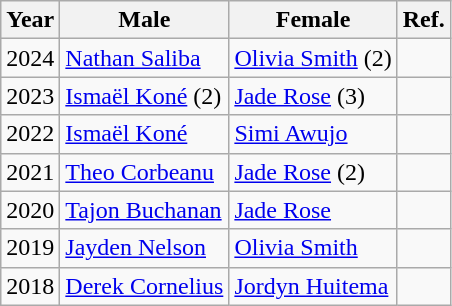<table class="wikitable">
<tr>
<th>Year</th>
<th>Male</th>
<th>Female</th>
<th>Ref.</th>
</tr>
<tr>
<td>2024</td>
<td><a href='#'>Nathan Saliba</a></td>
<td><a href='#'>Olivia Smith</a> (2)</td>
<td></td>
</tr>
<tr>
<td>2023</td>
<td><a href='#'>Ismaël Koné</a> (2)</td>
<td><a href='#'>Jade Rose</a> (3)</td>
<td></td>
</tr>
<tr>
<td>2022</td>
<td><a href='#'>Ismaël Koné</a></td>
<td><a href='#'>Simi Awujo</a></td>
<td></td>
</tr>
<tr>
<td>2021</td>
<td><a href='#'>Theo Corbeanu</a></td>
<td><a href='#'>Jade Rose</a> (2)</td>
<td></td>
</tr>
<tr>
<td>2020</td>
<td><a href='#'>Tajon Buchanan</a></td>
<td><a href='#'>Jade Rose</a></td>
<td></td>
</tr>
<tr>
<td>2019</td>
<td><a href='#'>Jayden Nelson</a></td>
<td><a href='#'>Olivia Smith</a></td>
<td></td>
</tr>
<tr>
<td>2018</td>
<td><a href='#'>Derek Cornelius</a></td>
<td><a href='#'>Jordyn Huitema</a></td>
<td></td>
</tr>
</table>
